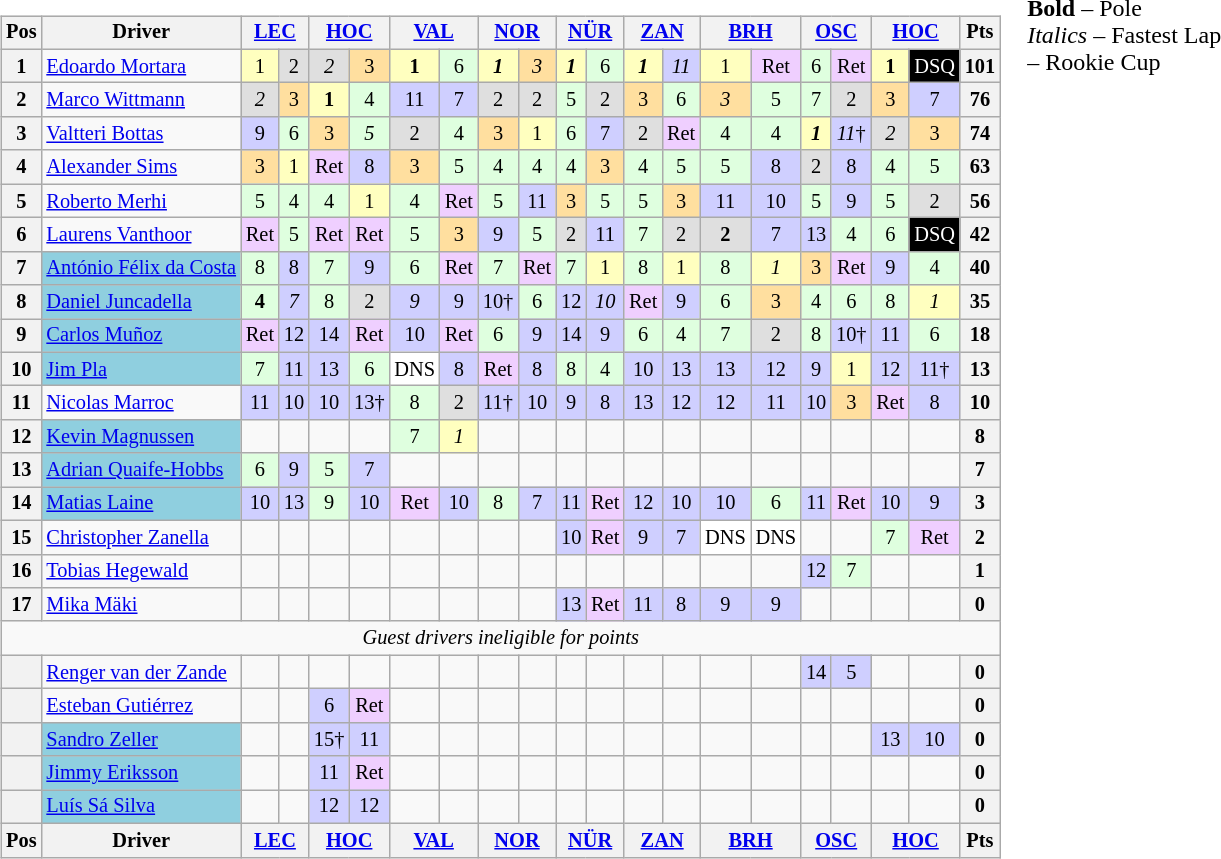<table>
<tr>
<td valign="top"><br><table align="left"| class="wikitable" style="font-size: 85%; text-align: center">
<tr valign="top">
<th valign="middle">Pos</th>
<th valign="middle">Driver</th>
<th colspan=2><a href='#'>LEC</a><br></th>
<th colspan=2><a href='#'>HOC</a><br></th>
<th colspan=2><a href='#'>VAL</a><br></th>
<th colspan=2><a href='#'>NOR</a><br></th>
<th colspan=2><a href='#'>NÜR</a><br></th>
<th colspan=2><a href='#'>ZAN</a><br></th>
<th colspan=2><a href='#'>BRH</a><br></th>
<th colspan=2><a href='#'>OSC</a><br></th>
<th colspan=2><a href='#'>HOC</a><br></th>
<th valign="middle">Pts</th>
</tr>
<tr>
<th>1</th>
<td align="left"> <a href='#'>Edoardo Mortara</a></td>
<td style="background:#FFFFBF;">1</td>
<td style="background:#DFDFDF;">2</td>
<td style="background:#DFDFDF;"><em>2</em></td>
<td style="background:#FFDF9F;">3</td>
<td style="background:#FFFFBF;"><strong>1</strong></td>
<td style="background:#DFFFDF;">6</td>
<td style="background:#FFFFBF;"><strong><em>1</em></strong></td>
<td style="background:#FFDF9F;"><em>3</em></td>
<td style="background:#FFFFBF;"><strong><em>1</em></strong></td>
<td style="background:#DFFFDF;">6</td>
<td style="background:#FFFFBF;"><strong><em>1</em></strong></td>
<td style="background:#CFCFFF;"><em>11</em></td>
<td style="background:#FFFFBF;">1</td>
<td style="background:#EFCFFF;">Ret</td>
<td style="background:#DFFFDF;">6</td>
<td style="background:#EFCFFF;">Ret</td>
<td style="background:#FFFFBF;"><strong>1</strong></td>
<td style="background:black; color:white;">DSQ</td>
<th>101</th>
</tr>
<tr>
<th>2</th>
<td align="left"> <a href='#'>Marco Wittmann</a></td>
<td style="background:#DFDFDF;"><em>2</em></td>
<td style="background:#FFDF9F;">3</td>
<td style="background:#FFFFBF;"><strong>1</strong></td>
<td style="background:#DFFFDF;">4</td>
<td style="background:#CFCFFF;">11</td>
<td style="background:#CFCFFF;">7</td>
<td style="background:#DFDFDF;">2</td>
<td style="background:#DFDFDF;">2</td>
<td style="background:#DFFFDF;">5</td>
<td style="background:#DFDFDF;">2</td>
<td style="background:#FFDF9F;">3</td>
<td style="background:#DFFFDF;">6</td>
<td style="background:#FFDF9F;"><em>3</em></td>
<td style="background:#DFFFDF;">5</td>
<td style="background:#DFFFDF;">7</td>
<td style="background:#DFDFDF;">2</td>
<td style="background:#FFDF9F;">3</td>
<td style="background:#CFCFFF;">7</td>
<th>76</th>
</tr>
<tr>
<th>3</th>
<td align="left"> <a href='#'>Valtteri Bottas</a></td>
<td style="background:#CFCFFF;">9</td>
<td style="background:#DFFFDF;">6</td>
<td style="background:#FFDF9F;">3</td>
<td style="background:#DFFFDF;"><em>5</em></td>
<td style="background:#DFDFDF;">2</td>
<td style="background:#DFFFDF;">4</td>
<td style="background:#FFDF9F;">3</td>
<td style="background:#FFFFBF;">1</td>
<td style="background:#DFFFDF;">6</td>
<td style="background:#CFCFFF;">7</td>
<td style="background:#DFDFDF;">2</td>
<td style="background:#EFCFFF;">Ret</td>
<td style="background:#DFFFDF;">4</td>
<td style="background:#DFFFDF;">4</td>
<td style="background:#FFFFBF;"><strong><em>1</em></strong></td>
<td style="background:#CFCFFF;"><em>11</em>†</td>
<td style="background:#DFDFDF;"><em>2</em></td>
<td style="background:#FFDF9F;">3</td>
<th>74</th>
</tr>
<tr>
<th>4</th>
<td align="left"> <a href='#'>Alexander Sims</a></td>
<td style="background:#FFDF9F;">3</td>
<td style="background:#FFFFBF;">1</td>
<td style="background:#EFCFFF;">Ret</td>
<td style="background:#CFCFFF;">8</td>
<td style="background:#FFDF9F;">3</td>
<td style="background:#DFFFDF;">5</td>
<td style="background:#DFFFDF;">4</td>
<td style="background:#DFFFDF;">4</td>
<td style="background:#DFFFDF;">4</td>
<td style="background:#FFDF9F;">3</td>
<td style="background:#DFFFDF;">4</td>
<td style="background:#DFFFDF;">5</td>
<td style="background:#DFFFDF;">5</td>
<td style="background:#CFCFFF;">8</td>
<td style="background:#DFDFDF;">2</td>
<td style="background:#CFCFFF;">8</td>
<td style="background:#DFFFDF;">4</td>
<td style="background:#DFFFDF;">5</td>
<th>63</th>
</tr>
<tr>
<th>5</th>
<td align="left"> <a href='#'>Roberto Merhi</a></td>
<td style="background:#DFFFDF;">5</td>
<td style="background:#DFFFDF;">4</td>
<td style="background:#DFFFDF;">4</td>
<td style="background:#FFFFBF;">1</td>
<td style="background:#DFFFDF;">4</td>
<td style="background:#EFCFFF;">Ret</td>
<td style="background:#DFFFDF;">5</td>
<td style="background:#CFCFFF;">11</td>
<td style="background:#FFDF9F;">3</td>
<td style="background:#DFFFDF;">5</td>
<td style="background:#DFFFDF;">5</td>
<td style="background:#FFDF9F;">3</td>
<td style="background:#CFCFFF;">11</td>
<td style="background:#CFCFFF;">10</td>
<td style="background:#DFFFDF;">5</td>
<td style="background:#CFCFFF;">9</td>
<td style="background:#DFFFDF;">5</td>
<td style="background:#DFDFDF;">2</td>
<th>56</th>
</tr>
<tr>
<th>6</th>
<td align="left"> <a href='#'>Laurens Vanthoor</a></td>
<td style="background:#EFCFFF;">Ret</td>
<td style="background:#DFFFDF;">5</td>
<td style="background:#EFCFFF;">Ret</td>
<td style="background:#EFCFFF;">Ret</td>
<td style="background:#DFFFDF;">5</td>
<td style="background:#FFDF9F;">3</td>
<td style="background:#CFCFFF;">9</td>
<td style="background:#DFFFDF;">5</td>
<td style="background:#DFDFDF;">2</td>
<td style="background:#CFCFFF;">11</td>
<td style="background:#DFFFDF;">7</td>
<td style="background:#DFDFDF;">2</td>
<td style="background:#DFDFDF;"><strong>2</strong></td>
<td style="background:#CFCFFF;">7</td>
<td style="background:#CFCFFF;">13</td>
<td style="background:#DFFFDF;">4</td>
<td style="background:#DFFFDF;">6</td>
<td style="background:black; color:white;">DSQ</td>
<th>42</th>
</tr>
<tr>
<th>7</th>
<td align="left" style="background:#8FCFDF;" nowrap> <a href='#'>António Félix da Costa</a></td>
<td style="background:#DFFFDF;">8</td>
<td style="background:#CFCFFF;">8</td>
<td style="background:#DFFFDF;">7</td>
<td style="background:#CFCFFF;">9</td>
<td style="background:#DFFFDF;">6</td>
<td style="background:#EFCFFF;">Ret</td>
<td style="background:#DFFFDF;">7</td>
<td style="background:#EFCFFF;">Ret</td>
<td style="background:#DFFFDF;">7</td>
<td style="background:#FFFFBF;">1</td>
<td style="background:#DFFFDF;">8</td>
<td style="background:#FFFFBF;">1</td>
<td style="background:#DFFFDF;">8</td>
<td style="background:#FFFFBF;"><em>1</em></td>
<td style="background:#FFDF9F;">3</td>
<td style="background:#EFCFFF;">Ret</td>
<td style="background:#CFCFFF;">9</td>
<td style="background:#DFFFDF;">4</td>
<th>40</th>
</tr>
<tr>
<th>8</th>
<td align="left" style="background:#8FCFDF;"> <a href='#'>Daniel Juncadella</a></td>
<td style="background:#DFFFDF;"><strong>4</strong></td>
<td style="background:#CFCFFF;"><em>7</em></td>
<td style="background:#DFFFDF;">8</td>
<td style="background:#DFDFDF;">2</td>
<td style="background:#CFCFFF;"><em>9</em></td>
<td style="background:#CFCFFF;">9</td>
<td style="background:#CFCFFF;">10†</td>
<td style="background:#DFFFDF;">6</td>
<td style="background:#CFCFFF;">12</td>
<td style="background:#CFCFFF;"><em>10</em></td>
<td style="background:#EFCFFF;">Ret</td>
<td style="background:#CFCFFF;">9</td>
<td style="background:#DFFFDF;">6</td>
<td style="background:#FFDF9F;">3</td>
<td style="background:#DFFFDF;">4</td>
<td style="background:#DFFFDF;">6</td>
<td style="background:#DFFFDF;">8</td>
<td style="background:#FFFFBF;"><em>1</em></td>
<th>35</th>
</tr>
<tr>
<th>9</th>
<td align="left" style="background:#8FCFDF;"> <a href='#'>Carlos Muñoz</a></td>
<td style="background:#EFCFFF;">Ret</td>
<td style="background:#CFCFFF;">12</td>
<td style="background:#CFCFFF;">14</td>
<td style="background:#EFCFFF;">Ret</td>
<td style="background:#CFCFFF;">10</td>
<td style="background:#EFCFFF;">Ret</td>
<td style="background:#DFFFDF;">6</td>
<td style="background:#CFCFFF;">9</td>
<td style="background:#CFCFFF;">14</td>
<td style="background:#CFCFFF;">9</td>
<td style="background:#DFFFDF;">6</td>
<td style="background:#DFFFDF;">4</td>
<td style="background:#DFFFDF;">7</td>
<td style="background:#DFDFDF;">2</td>
<td style="background:#DFFFDF;">8</td>
<td style="background:#CFCFFF;">10†</td>
<td style="background:#CFCFFF;">11</td>
<td style="background:#DFFFDF;">6</td>
<th>18</th>
</tr>
<tr>
<th>10</th>
<td align="left" style="background:#8FCFDF;"> <a href='#'>Jim Pla</a></td>
<td style="background:#DFFFDF;">7</td>
<td style="background:#CFCFFF;">11</td>
<td style="background:#CFCFFF;">13</td>
<td style="background:#DFFFDF;">6</td>
<td style="background:#FFFFFF;">DNS</td>
<td style="background:#CFCFFF;">8</td>
<td style="background:#EFCFFF;">Ret</td>
<td style="background:#CFCFFF;">8</td>
<td style="background:#DFFFDF;">8</td>
<td style="background:#DFFFDF;">4</td>
<td style="background:#CFCFFF;">10</td>
<td style="background:#CFCFFF;">13</td>
<td style="background:#CFCFFF;">13</td>
<td style="background:#CFCFFF;">12</td>
<td style="background:#CFCFFF;">9</td>
<td style="background:#FFFFBF;">1</td>
<td style="background:#CFCFFF;">12</td>
<td style="background:#CFCFFF;">11†</td>
<th>13</th>
</tr>
<tr>
<th>11</th>
<td align="left"> <a href='#'>Nicolas Marroc</a></td>
<td style="background:#CFCFFF;">11</td>
<td style="background:#CFCFFF;">10</td>
<td style="background:#CFCFFF;">10</td>
<td style="background:#CFCFFF;">13†</td>
<td style="background:#DFFFDF;">8</td>
<td style="background:#DFDFDF;">2</td>
<td style="background:#CFCFFF;">11†</td>
<td style="background:#CFCFFF;">10</td>
<td style="background:#CFCFFF;">9</td>
<td style="background:#CFCFFF;">8</td>
<td style="background:#CFCFFF;">13</td>
<td style="background:#CFCFFF;">12</td>
<td style="background:#CFCFFF;">12</td>
<td style="background:#CFCFFF;">11</td>
<td style="background:#CFCFFF;">10</td>
<td style="background:#FFDF9F;">3</td>
<td style="background:#EFCFFF;">Ret</td>
<td style="background:#CFCFFF;">8</td>
<th>10</th>
</tr>
<tr>
<th>12</th>
<td align="left" style="background:#8FCFDF;"> <a href='#'>Kevin Magnussen</a></td>
<td></td>
<td></td>
<td></td>
<td></td>
<td style="background:#DFFFDF;">7</td>
<td style="background:#FFFFBF;"><em>1</em></td>
<td></td>
<td></td>
<td></td>
<td></td>
<td></td>
<td></td>
<td></td>
<td></td>
<td></td>
<td></td>
<td></td>
<td></td>
<th>8</th>
</tr>
<tr>
<th>13</th>
<td align="left" style="background:#8FCFDF;"> <a href='#'>Adrian Quaife-Hobbs</a></td>
<td style="background:#DFFFDF;">6</td>
<td style="background:#CFCFFF;">9</td>
<td style="background:#DFFFDF;">5</td>
<td style="background:#CFCFFF;">7</td>
<td></td>
<td></td>
<td></td>
<td></td>
<td></td>
<td></td>
<td></td>
<td></td>
<td></td>
<td></td>
<td></td>
<td></td>
<td></td>
<td></td>
<th>7</th>
</tr>
<tr>
<th>14</th>
<td align="left" style="background:#8FCFDF;"> <a href='#'>Matias Laine</a></td>
<td style="background:#CFCFFF;">10</td>
<td style="background:#CFCFFF;">13</td>
<td style="background:#DFFFDF;">9</td>
<td style="background:#CFCFFF;">10</td>
<td style="background:#EFCFFF;">Ret</td>
<td style="background:#CFCFFF;">10</td>
<td style="background:#DFFFDF;">8</td>
<td style="background:#CFCFFF;">7</td>
<td style="background:#CFCFFF;">11</td>
<td style="background:#EFCFFF;">Ret</td>
<td style="background:#CFCFFF;">12</td>
<td style="background:#CFCFFF;">10</td>
<td style="background:#CFCFFF;">10</td>
<td style="background:#DFFFDF;">6</td>
<td style="background:#CFCFFF;">11</td>
<td style="background:#EFCFFF;">Ret</td>
<td style="background:#CFCFFF;">10</td>
<td style="background:#CFCFFF;">9</td>
<th>3</th>
</tr>
<tr>
<th>15</th>
<td align="left"> <a href='#'>Christopher Zanella</a></td>
<td></td>
<td></td>
<td></td>
<td></td>
<td></td>
<td></td>
<td></td>
<td></td>
<td style="background:#CFCFFF;">10</td>
<td style="background:#EFCFFF;">Ret</td>
<td style="background:#CFCFFF;">9</td>
<td style="background:#CFCFFF;">7</td>
<td style="background:#FFFFFF;">DNS</td>
<td style="background:#FFFFFF;">DNS</td>
<td></td>
<td></td>
<td style="background:#DFFFDF;">7</td>
<td style="background:#EFCFFF;">Ret</td>
<th>2</th>
</tr>
<tr>
<th>16</th>
<td align="left"> <a href='#'>Tobias Hegewald</a></td>
<td></td>
<td></td>
<td></td>
<td></td>
<td></td>
<td></td>
<td></td>
<td></td>
<td></td>
<td></td>
<td></td>
<td></td>
<td></td>
<td></td>
<td style="background:#CFCFFF;">12</td>
<td style="background:#DFFFDF;">7</td>
<td></td>
<td></td>
<th>1</th>
</tr>
<tr>
<th>17</th>
<td align="left"> <a href='#'>Mika Mäki</a></td>
<td></td>
<td></td>
<td></td>
<td></td>
<td></td>
<td></td>
<td></td>
<td></td>
<td style="background:#CFCFFF;">13</td>
<td style="background:#EFCFFF;">Ret</td>
<td style="background:#CFCFFF;">11</td>
<td style="background:#CFCFFF;">8</td>
<td style="background:#CFCFFF;">9</td>
<td style="background:#CFCFFF;">9</td>
<td></td>
<td></td>
<td></td>
<td></td>
<th>0</th>
</tr>
<tr>
<td colspan=21><em>Guest drivers ineligible for points</em></td>
</tr>
<tr>
<th></th>
<td align="left"> <a href='#'>Renger van der Zande</a></td>
<td></td>
<td></td>
<td></td>
<td></td>
<td></td>
<td></td>
<td></td>
<td></td>
<td></td>
<td></td>
<td></td>
<td></td>
<td></td>
<td></td>
<td style="background:#CFCFFF;">14</td>
<td style="background:#CFCFFF;">5</td>
<td></td>
<td></td>
<th>0</th>
</tr>
<tr>
<th></th>
<td align="left"> <a href='#'>Esteban Gutiérrez</a></td>
<td></td>
<td></td>
<td style="background:#CFCFFF;">6</td>
<td style="background:#EFCFFF;">Ret</td>
<td></td>
<td></td>
<td></td>
<td></td>
<td></td>
<td></td>
<td></td>
<td></td>
<td></td>
<td></td>
<td></td>
<td></td>
<td></td>
<td></td>
<th>0</th>
</tr>
<tr>
<th></th>
<td align="left" style="background:#8FCFDF;"> <a href='#'>Sandro Zeller</a></td>
<td></td>
<td></td>
<td style="background:#CFCFFF;">15†</td>
<td style="background:#CFCFFF;">11</td>
<td></td>
<td></td>
<td></td>
<td></td>
<td></td>
<td></td>
<td></td>
<td></td>
<td></td>
<td></td>
<td></td>
<td></td>
<td style="background:#CFCFFF;">13</td>
<td style="background:#CFCFFF;">10</td>
<th>0</th>
</tr>
<tr>
<th></th>
<td align="left" style="background:#8FCFDF;"> <a href='#'>Jimmy Eriksson</a></td>
<td></td>
<td></td>
<td style="background:#CFCFFF;">11</td>
<td style="background:#EFCFFF;">Ret</td>
<td></td>
<td></td>
<td></td>
<td></td>
<td></td>
<td></td>
<td></td>
<td></td>
<td></td>
<td></td>
<td></td>
<td></td>
<td></td>
<td></td>
<th>0</th>
</tr>
<tr>
<th></th>
<td align="left" style="background:#8FCFDF;"> <a href='#'>Luís Sá Silva</a></td>
<td></td>
<td></td>
<td style="background:#CFCFFF;">12</td>
<td style="background:#CFCFFF;">12</td>
<td></td>
<td></td>
<td></td>
<td></td>
<td></td>
<td></td>
<td></td>
<td></td>
<td></td>
<td></td>
<td></td>
<td></td>
<td></td>
<td></td>
<th>0</th>
</tr>
<tr valign="top">
<th valign="middle">Pos</th>
<th valign="middle">Driver</th>
<th colspan=2><a href='#'>LEC</a><br></th>
<th colspan=2><a href='#'>HOC</a><br></th>
<th colspan=2><a href='#'>VAL</a><br></th>
<th colspan=2><a href='#'>NOR</a><br></th>
<th colspan=2><a href='#'>NÜR</a><br></th>
<th colspan=2><a href='#'>ZAN</a><br></th>
<th colspan=2><a href='#'>BRH</a><br></th>
<th colspan=2><a href='#'>OSC</a><br></th>
<th colspan=2><a href='#'>HOC</a><br></th>
<th valign="middle">Pts</th>
</tr>
</table>
</td>
<td valign="top"><br>
<span><strong>Bold</strong> – Pole<br>
<em>Italics</em> – Fastest Lap<br>
 – Rookie Cup</span><br></td>
</tr>
</table>
